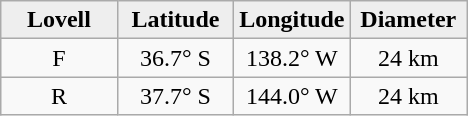<table class="wikitable">
<tr>
<th width="25%" style="background:#eeeeee;">Lovell</th>
<th width="25%" style="background:#eeeeee;">Latitude</th>
<th width="25%" style="background:#eeeeee;">Longitude</th>
<th width="25%" style="background:#eeeeee;">Diameter</th>
</tr>
<tr>
<td align="center">F</td>
<td align="center">36.7° S</td>
<td align="center">138.2° W</td>
<td align="center">24 km</td>
</tr>
<tr>
<td align="center">R</td>
<td align="center">37.7° S</td>
<td align="center">144.0° W</td>
<td align="center">24 km</td>
</tr>
</table>
